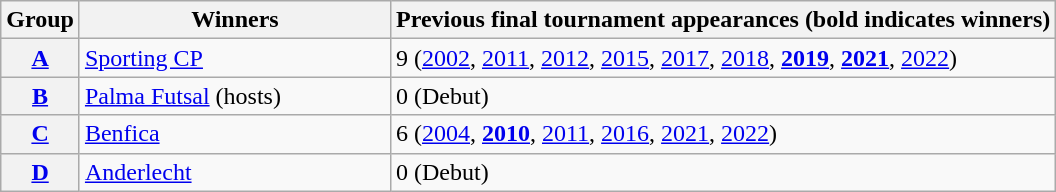<table class="wikitable">
<tr>
<th>Group</th>
<th width=200>Winners</th>
<th>Previous final tournament appearances (bold indicates winners)</th>
</tr>
<tr>
<th><a href='#'>A</a></th>
<td> <a href='#'>Sporting CP</a></td>
<td>9 (<a href='#'>2002</a>, <a href='#'>2011</a>, <a href='#'>2012</a>, <a href='#'>2015</a>, <a href='#'>2017</a>, <a href='#'>2018</a>, <strong><a href='#'>2019</a></strong>, <strong><a href='#'>2021</a></strong>, <a href='#'>2022</a>)</td>
</tr>
<tr>
<th><a href='#'>B</a></th>
<td> <a href='#'>Palma Futsal</a> (hosts)</td>
<td>0 (Debut)</td>
</tr>
<tr>
<th><a href='#'>C</a></th>
<td> <a href='#'>Benfica</a></td>
<td>6 (<a href='#'>2004</a>, <strong><a href='#'>2010</a></strong>, <a href='#'>2011</a>, <a href='#'>2016</a>, <a href='#'>2021</a>, <a href='#'>2022</a>)</td>
</tr>
<tr>
<th><a href='#'>D</a></th>
<td> <a href='#'>Anderlecht</a></td>
<td>0 (Debut)</td>
</tr>
</table>
